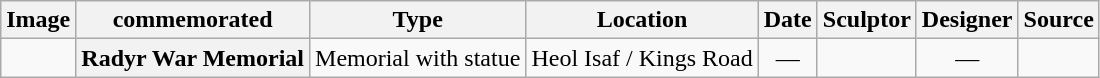<table class="wikitable sortable">
<tr>
<th class="unsortable">Image</th>
<th> commemorated</th>
<th>Type</th>
<th>Location</th>
<th>Date</th>
<th>Sculptor</th>
<th> Designer</th>
<th class="unsortable">Source</th>
</tr>
<tr>
<td></td>
<th>Radyr War Memorial</th>
<td>Memorial with statue</td>
<td>Heol Isaf / Kings Road</td>
<td align="center">—</td>
<td></td>
<td align="center">—</td>
<td></td>
</tr>
</table>
